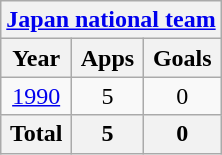<table class="wikitable" style="text-align:center">
<tr>
<th colspan=3><a href='#'>Japan national team</a></th>
</tr>
<tr>
<th>Year</th>
<th>Apps</th>
<th>Goals</th>
</tr>
<tr>
<td><a href='#'>1990</a></td>
<td>5</td>
<td>0</td>
</tr>
<tr>
<th>Total</th>
<th>5</th>
<th>0</th>
</tr>
</table>
